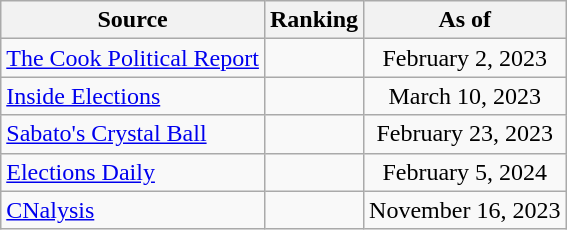<table class="wikitable" style="text-align:center">
<tr>
<th>Source</th>
<th>Ranking</th>
<th>As of</th>
</tr>
<tr>
<td style="text-align:left"><a href='#'>The Cook Political Report</a></td>
<td></td>
<td>February 2, 2023</td>
</tr>
<tr>
<td style="text-align:left"><a href='#'>Inside Elections</a></td>
<td></td>
<td>March 10, 2023</td>
</tr>
<tr>
<td style="text-align:left"><a href='#'>Sabato's Crystal Ball</a></td>
<td></td>
<td>February 23, 2023</td>
</tr>
<tr>
<td style="text-align:left"><a href='#'>Elections Daily</a></td>
<td></td>
<td>February 5, 2024</td>
</tr>
<tr>
<td style="text-align:left"><a href='#'>CNalysis</a></td>
<td></td>
<td>November 16, 2023</td>
</tr>
</table>
